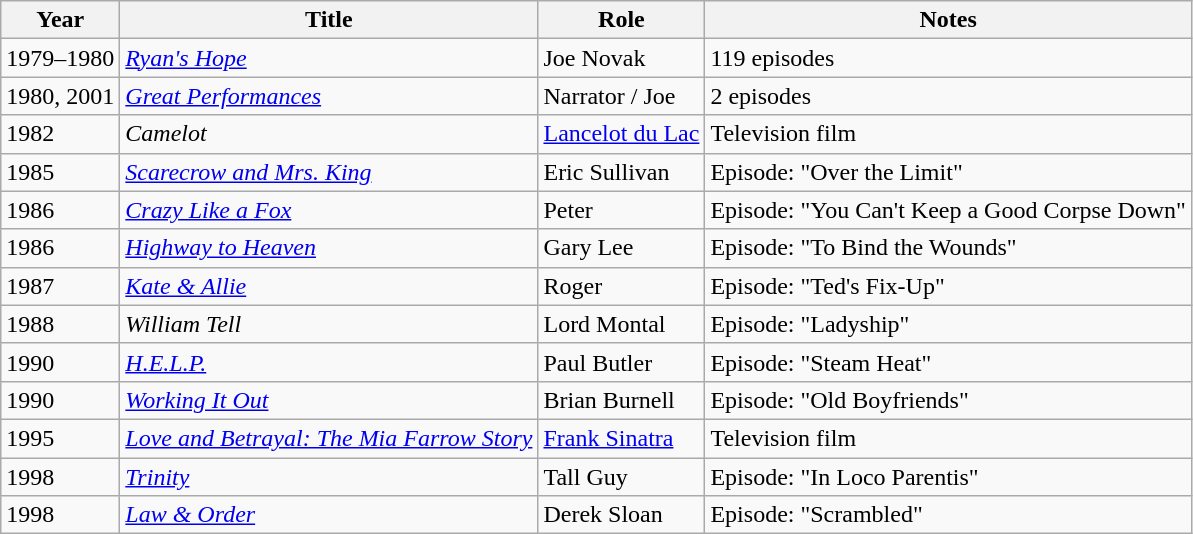<table class="wikitable sortable">
<tr>
<th>Year</th>
<th>Title</th>
<th>Role</th>
<th>Notes</th>
</tr>
<tr>
<td>1979–1980</td>
<td><em><a href='#'>Ryan's Hope</a></em></td>
<td>Joe Novak</td>
<td>119 episodes</td>
</tr>
<tr>
<td>1980, 2001</td>
<td><em><a href='#'>Great Performances</a></em></td>
<td>Narrator / Joe</td>
<td>2 episodes</td>
</tr>
<tr>
<td>1982</td>
<td><em>Camelot</em></td>
<td><a href='#'>Lancelot du Lac</a></td>
<td>Television film</td>
</tr>
<tr>
<td>1985</td>
<td><em><a href='#'>Scarecrow and Mrs. King</a></em></td>
<td>Eric Sullivan</td>
<td>Episode: "Over the Limit"</td>
</tr>
<tr>
<td>1986</td>
<td><a href='#'><em>Crazy Like a Fox</em></a></td>
<td>Peter</td>
<td>Episode: "You Can't Keep a Good Corpse Down"</td>
</tr>
<tr>
<td>1986</td>
<td><em><a href='#'>Highway to Heaven</a></em></td>
<td>Gary Lee</td>
<td>Episode: "To Bind the Wounds"</td>
</tr>
<tr>
<td>1987</td>
<td><em><a href='#'>Kate & Allie</a></em></td>
<td>Roger</td>
<td>Episode: "Ted's Fix-Up"</td>
</tr>
<tr>
<td>1988</td>
<td><em>William Tell</em></td>
<td>Lord Montal</td>
<td>Episode: "Ladyship"</td>
</tr>
<tr>
<td>1990</td>
<td><em><a href='#'>H.E.L.P.</a></em></td>
<td>Paul Butler</td>
<td>Episode: "Steam Heat"</td>
</tr>
<tr>
<td>1990</td>
<td><em><a href='#'>Working It Out</a></em></td>
<td>Brian Burnell</td>
<td>Episode: "Old Boyfriends"</td>
</tr>
<tr>
<td>1995</td>
<td><em><a href='#'>Love and Betrayal: The Mia Farrow Story</a></em></td>
<td><a href='#'>Frank Sinatra</a></td>
<td>Television film</td>
</tr>
<tr>
<td>1998</td>
<td><a href='#'><em>Trinity</em></a></td>
<td>Tall Guy</td>
<td>Episode: "In Loco Parentis"</td>
</tr>
<tr>
<td>1998</td>
<td><em><a href='#'>Law & Order</a></em></td>
<td>Derek Sloan</td>
<td>Episode: "Scrambled"</td>
</tr>
</table>
